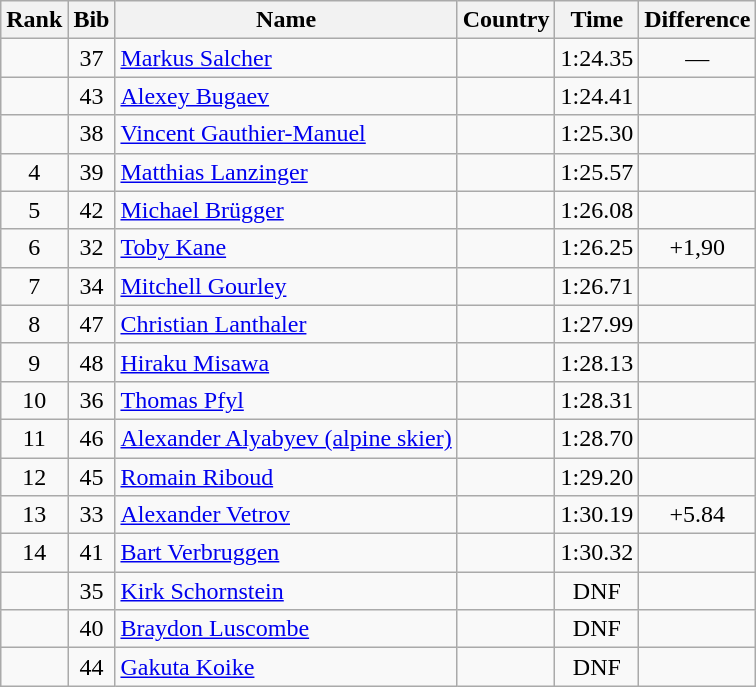<table class="wikitable sortable" style="text-align:center">
<tr>
<th>Rank</th>
<th>Bib</th>
<th>Name</th>
<th>Country</th>
<th>Time</th>
<th>Difference</th>
</tr>
<tr>
<td></td>
<td>37</td>
<td align="left"><a href='#'>Markus Salcher</a></td>
<td align="left"></td>
<td>1:24.35</td>
<td>—</td>
</tr>
<tr>
<td></td>
<td>43</td>
<td align="left"><a href='#'>Alexey Bugaev</a></td>
<td align="left"></td>
<td>1:24.41</td>
<td></td>
</tr>
<tr>
<td></td>
<td>38</td>
<td align="left"><a href='#'>Vincent Gauthier-Manuel</a></td>
<td align="left"></td>
<td>1:25.30</td>
<td></td>
</tr>
<tr>
<td>4</td>
<td>39</td>
<td align="left"><a href='#'>Matthias Lanzinger</a></td>
<td align="left"></td>
<td>1:25.57</td>
<td></td>
</tr>
<tr>
<td>5</td>
<td>42</td>
<td align="left"><a href='#'>Michael Brügger</a></td>
<td align="left"></td>
<td>1:26.08</td>
<td></td>
</tr>
<tr>
<td>6</td>
<td>32</td>
<td align="left"><a href='#'>Toby Kane</a></td>
<td align="left"></td>
<td>1:26.25</td>
<td>+1,90</td>
</tr>
<tr>
<td>7</td>
<td>34</td>
<td align="left"><a href='#'>Mitchell Gourley</a></td>
<td align="left"></td>
<td>1:26.71</td>
<td></td>
</tr>
<tr>
<td>8</td>
<td>47</td>
<td align="left"><a href='#'>Christian Lanthaler</a></td>
<td align="left"></td>
<td>1:27.99</td>
<td></td>
</tr>
<tr>
<td>9</td>
<td>48</td>
<td align="left"><a href='#'>Hiraku Misawa</a></td>
<td align="left"></td>
<td>1:28.13</td>
<td></td>
</tr>
<tr>
<td>10</td>
<td>36</td>
<td align="left"><a href='#'>Thomas Pfyl</a></td>
<td align="left"></td>
<td>1:28.31</td>
<td></td>
</tr>
<tr>
<td>11</td>
<td>46</td>
<td align="left"><a href='#'>Alexander Alyabyev (alpine skier)</a></td>
<td align="left"></td>
<td>1:28.70</td>
<td></td>
</tr>
<tr>
<td>12</td>
<td>45</td>
<td align="left"><a href='#'>Romain Riboud</a></td>
<td align="left"></td>
<td>1:29.20</td>
<td></td>
</tr>
<tr>
<td>13</td>
<td>33</td>
<td align="left"><a href='#'>Alexander Vetrov</a></td>
<td align="left"></td>
<td>1:30.19</td>
<td>+5.84</td>
</tr>
<tr>
<td>14</td>
<td>41</td>
<td align="left"><a href='#'>Bart Verbruggen</a></td>
<td align="left"></td>
<td>1:30.32</td>
<td></td>
</tr>
<tr>
<td></td>
<td>35</td>
<td align="left"><a href='#'>Kirk Schornstein</a></td>
<td align="left"></td>
<td>DNF</td>
<td></td>
</tr>
<tr>
<td></td>
<td>40</td>
<td align="left"><a href='#'>Braydon Luscombe</a></td>
<td align="left"></td>
<td>DNF</td>
<td></td>
</tr>
<tr>
<td></td>
<td>44</td>
<td align="left"><a href='#'>Gakuta Koike</a></td>
<td align="left"></td>
<td>DNF</td>
<td></td>
</tr>
</table>
